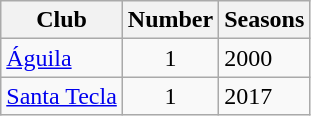<table class="wikitable sortable">
<tr>
<th>Club</th>
<th>Number</th>
<th>Seasons</th>
</tr>
<tr>
<td><a href='#'>Águila</a></td>
<td style="text-align:center">1</td>
<td>2000</td>
</tr>
<tr>
<td><a href='#'>Santa Tecla</a></td>
<td style="text-align:center">1</td>
<td>2017</td>
</tr>
</table>
